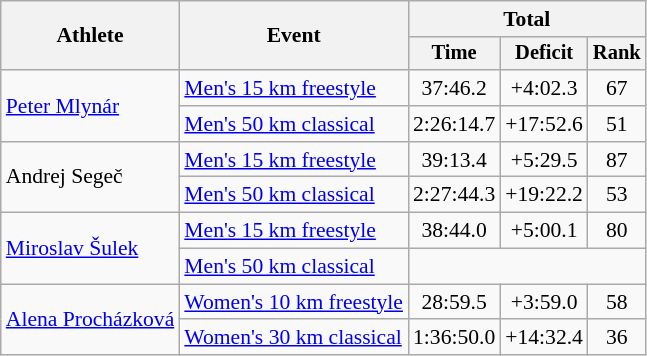<table class="wikitable" style="font-size:90%">
<tr>
<th rowspan=2>Athlete</th>
<th rowspan=2>Event</th>
<th colspan=3>Total</th>
</tr>
<tr style="font-size:95%">
<th>Time</th>
<th>Deficit</th>
<th>Rank</th>
</tr>
<tr align=center>
<td align=left rowspan=2><a href='#'>Peter Mlynár</a></td>
<td align=left><a href='#'>Men's 15 km freestyle</a></td>
<td>37:46.2</td>
<td>+4:02.3</td>
<td>67</td>
</tr>
<tr align=center>
<td align=left><a href='#'>Men's 50 km classical</a></td>
<td>2:26:14.7</td>
<td>+17:52.6</td>
<td>51</td>
</tr>
<tr align=center>
<td align=left rowspan=2>Andrej Segeč</td>
<td align=left><a href='#'>Men's 15 km freestyle</a></td>
<td>39:13.4</td>
<td>+5:29.5</td>
<td>87</td>
</tr>
<tr align=center>
<td align=left><a href='#'>Men's 50 km classical</a></td>
<td>2:27:44.3</td>
<td>+19:22.2</td>
<td>53</td>
</tr>
<tr align=center>
<td align=left rowspan=2><a href='#'>Miroslav Šulek</a></td>
<td align=left><a href='#'>Men's 15 km freestyle</a></td>
<td>38:44.0</td>
<td>+5:00.1</td>
<td>80</td>
</tr>
<tr align=center>
<td align=left><a href='#'>Men's 50 km classical</a></td>
<td colspan=3></td>
</tr>
<tr align=center>
<td align=left rowspan=2><a href='#'>Alena Procházková</a></td>
<td align=left><a href='#'>Women's 10 km freestyle</a></td>
<td>28:59.5</td>
<td>+3:59.0</td>
<td>58</td>
</tr>
<tr align=center>
<td align=left><a href='#'>Women's 30 km classical</a></td>
<td>1:36:50.0</td>
<td>+14:32.4</td>
<td>36</td>
</tr>
</table>
